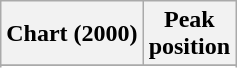<table class="wikitable sortable plainrowheaders" style="text-align:center">
<tr>
<th>Chart (2000)</th>
<th>Peak<br>position</th>
</tr>
<tr>
</tr>
<tr>
</tr>
<tr>
</tr>
</table>
